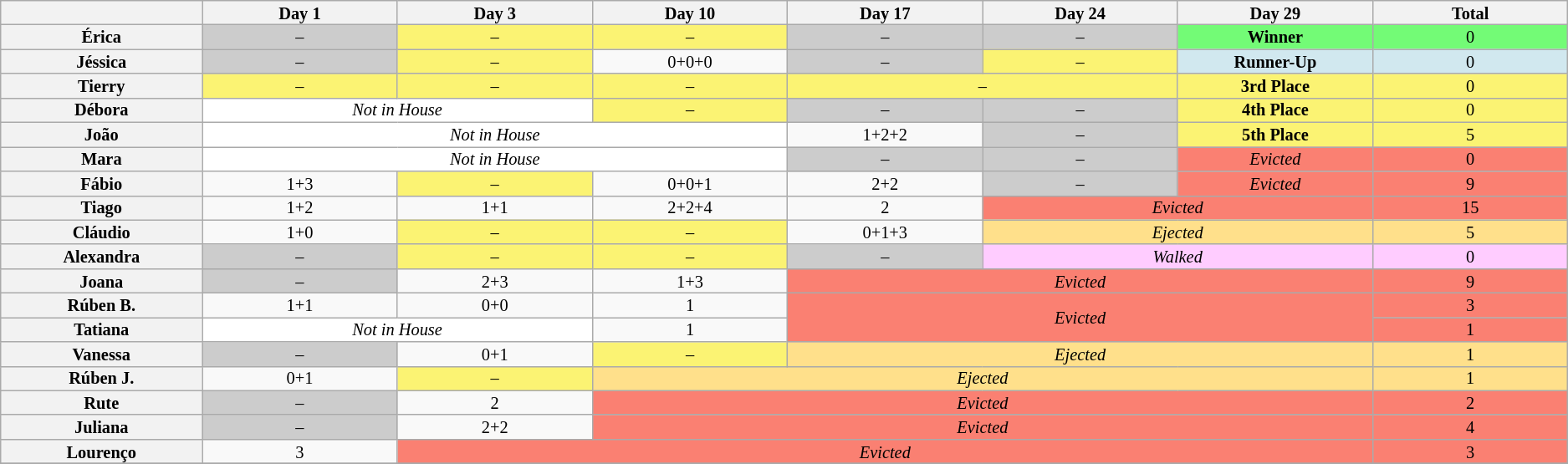<table class="wikitable" style="text-align:center; font-size:85%; line-height:13px;">
<tr>
<th style="width: 5%;"></th>
<th style="width: 5%;">Day 1</th>
<th style="width: 5%;">Day 3</th>
<th style="width: 5%;">Day 10</th>
<th style="width: 5%;">Day 17</th>
<th style="width: 5%;">Day 24</th>
<th style="width: 5%;">Day 29</th>
<th style="width: 5%;">Total</th>
</tr>
<tr>
<th>Érica</th>
<td bgcolor="CCCCCC">–</td>
<td bgcolor="FBF373">–</td>
<td bgcolor="FBF373">–</td>
<td bgcolor="CCCCCC">–</td>
<td bgcolor="CCCCCC">–</td>
<td bgcolor="73FB76"><strong>Winner</strong></td>
<td bgcolor="73FB76">0</td>
</tr>
<tr>
<th>Jéssica</th>
<td bgcolor="CCCCCC">–</td>
<td bgcolor="FBF373">–</td>
<td>0+0+0</td>
<td bgcolor="CCCCCC">–</td>
<td bgcolor="FBF373">–</td>
<td bgcolor="D1E8EF"><strong>Runner-Up</strong></td>
<td bgcolor="D1E8EF">0</td>
</tr>
<tr>
<th>Tierry</th>
<td bgcolor="FBF373">–</td>
<td bgcolor="FBF373">–</td>
<td bgcolor="FBF373">–</td>
<td colspan="2" bgcolor="FBF373">–</td>
<td bgcolor="FBF373"><strong>3rd Place</strong></td>
<td bgcolor="FBF373">0</td>
</tr>
<tr>
<th>Débora</th>
<td bgcolor="white" colspan="2"><em>Not in House</em></td>
<td bgcolor="FBF373">–</td>
<td bgcolor="CCCCCC">–</td>
<td bgcolor="CCCCCC">–</td>
<td bgcolor="FBF373"><strong>4th Place</strong></td>
<td bgcolor="FBF373">0</td>
</tr>
<tr>
<th>João</th>
<td bgcolor="white" colspan="3"><em>Not in House</em></td>
<td>1+2+2</td>
<td bgcolor="CCCCCC">–</td>
<td bgcolor="FBF373"><strong>5th Place</strong></td>
<td bgcolor="FBF373">5</td>
</tr>
<tr>
<th>Mara</th>
<td bgcolor="white" colspan="3"><em>Not in House</em></td>
<td bgcolor="CCCCCC">–</td>
<td bgcolor="CCCCCC">–</td>
<td bgcolor="salmon"><em>Evicted</em></td>
<td bgcolor="salmon">0</td>
</tr>
<tr>
<th>Fábio</th>
<td>1+3</td>
<td bgcolor="FBF373">–</td>
<td>0+0+1</td>
<td>2+2</td>
<td bgcolor="CCCCCC">–</td>
<td bgcolor="salmon"><em>Evicted</em></td>
<td bgcolor="salmon">9</td>
</tr>
<tr>
<th>Tiago</th>
<td>1+2</td>
<td>1+1</td>
<td>2+2+4</td>
<td>2</td>
<td colspan="2" bgcolor="salmon"><em>Evicted</em></td>
<td bgcolor="salmon">15</td>
</tr>
<tr>
<th>Cláudio</th>
<td>1+0</td>
<td bgcolor="FBF373">–</td>
<td bgcolor="FBF373">–</td>
<td>0+1+3</td>
<td colspan="2" bgcolor="ffe08b"><em>Ejected</em></td>
<td bgcolor="ffe08b">5</td>
</tr>
<tr>
<th>Alexandra</th>
<td bgcolor="CCCCCC">–</td>
<td bgcolor="FBF373">–</td>
<td bgcolor="FBF373">–</td>
<td bgcolor="CCCCCC">–</td>
<td colspan="2" bgcolor="#FFCCFF"><em>Walked</em></td>
<td bgcolor="#FFCCFF">0</td>
</tr>
<tr>
<th>Joana</th>
<td bgcolor="CCCCCC">–</td>
<td>2+3</td>
<td>1+3</td>
<td colspan="3" bgcolor="salmon"><em>Evicted</em></td>
<td bgcolor="salmon">9</td>
</tr>
<tr>
<th>Rúben B.</th>
<td>1+1</td>
<td>0+0</td>
<td>1</td>
<td rowspan="2" colspan="3" bgcolor="salmon"><em>Evicted</em></td>
<td bgcolor="salmon">3</td>
</tr>
<tr>
<th>Tatiana</th>
<td bgcolor="white" colspan="2"><em>Not in House</em></td>
<td>1</td>
<td bgcolor="salmon">1</td>
</tr>
<tr>
<th>Vanessa</th>
<td bgcolor="CCCCCC">–</td>
<td>0+1</td>
<td bgcolor="FBF373">–</td>
<td colspan="3" bgcolor="ffe08b"><em>Ejected</em></td>
<td bgcolor="ffe08b">1</td>
</tr>
<tr>
<th>Rúben J.</th>
<td>0+1</td>
<td bgcolor="FBF373">–</td>
<td colspan="4" bgcolor="ffe08b"><em>Ejected</em></td>
<td bgcolor="ffe08b">1</td>
</tr>
<tr>
<th>Rute</th>
<td bgcolor="CCCCCC">–</td>
<td>2</td>
<td colspan="4" bgcolor="salmon"><em>Evicted</em></td>
<td bgcolor="salmon">2</td>
</tr>
<tr>
<th>Juliana</th>
<td bgcolor="CCCCCC">–</td>
<td>2+2</td>
<td colspan="4" bgcolor="salmon"><em>Evicted</em></td>
<td bgcolor="salmon">4</td>
</tr>
<tr>
<th>Lourenço</th>
<td>3</td>
<td colspan="5" bgcolor="salmon"><em>Evicted</em></td>
<td bgcolor="salmon">3</td>
</tr>
<tr>
</tr>
</table>
